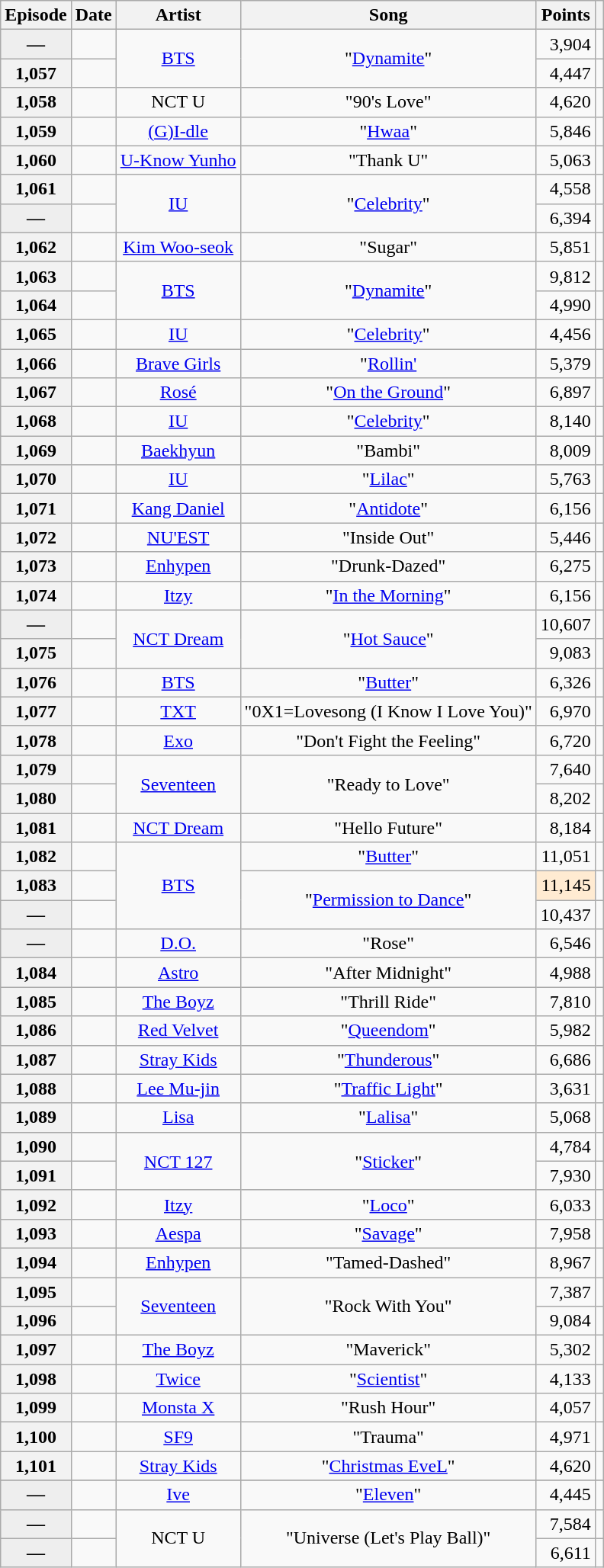<table class="wikitable sortable plainrowheaders" style="text-align:center">
<tr>
<th scope=col>Episode</th>
<th scope=col>Date</th>
<th scope=col>Artist</th>
<th scope=col>Song</th>
<th scope=col>Points</th>
<th class="unsortable" scope=col></th>
</tr>
<tr>
<th style="background:#eee;" scope="row">—</th>
<td></td>
<td rowspan="2"><a href='#'>BTS</a></td>
<td rowspan="2">"<a href='#'>Dynamite</a>"</td>
<td style="text-align:right">3,904</td>
<td></td>
</tr>
<tr>
<th scope="row">1,057</th>
<td></td>
<td style="text-align:right">4,447</td>
<td></td>
</tr>
<tr>
<th scope="row">1,058</th>
<td></td>
<td>NCT U</td>
<td>"90's Love"</td>
<td style="text-align:right">4,620</td>
<td></td>
</tr>
<tr>
<th scope="row">1,059</th>
<td></td>
<td data-sort-value="GI-dle"><a href='#'>(G)I-dle</a></td>
<td>"<a href='#'>Hwaa</a>"</td>
<td style="text-align:right">5,846</td>
<td></td>
</tr>
<tr>
<th scope="row">1,060</th>
<td></td>
<td><a href='#'>U-Know Yunho</a></td>
<td>"Thank U"</td>
<td style="text-align:right">5,063</td>
<td></td>
</tr>
<tr>
<th scope="row">1,061</th>
<td></td>
<td rowspan="2"><a href='#'>IU</a></td>
<td rowspan="2">"<a href='#'>Celebrity</a>"</td>
<td style="text-align:right">4,558</td>
<td></td>
</tr>
<tr>
<th style="background:#eee;" scope="row">—</th>
<td></td>
<td style="text-align:right">6,394</td>
<td></td>
</tr>
<tr>
<th scope="row">1,062</th>
<td></td>
<td><a href='#'>Kim Woo-seok</a></td>
<td>"Sugar"</td>
<td style="text-align:right">5,851</td>
<td></td>
</tr>
<tr>
<th scope="row">1,063</th>
<td></td>
<td rowspan="2"><a href='#'>BTS</a></td>
<td rowspan="2">"<a href='#'>Dynamite</a>"</td>
<td style="text-align:right">9,812</td>
<td></td>
</tr>
<tr>
<th scope="row">1,064</th>
<td></td>
<td style="text-align:right">4,990</td>
<td></td>
</tr>
<tr>
<th scope="row">1,065</th>
<td></td>
<td><a href='#'>IU</a></td>
<td>"<a href='#'>Celebrity</a>"</td>
<td style="text-align:right">4,456</td>
<td></td>
</tr>
<tr>
<th scope="row">1,066</th>
<td></td>
<td><a href='#'>Brave Girls</a></td>
<td>"<a href='#'>Rollin'</a></td>
<td style="text-align:right">5,379</td>
<td></td>
</tr>
<tr>
<th scope="row">1,067</th>
<td></td>
<td><a href='#'>Rosé</a></td>
<td>"<a href='#'>On the Ground</a>"</td>
<td style="text-align:right">6,897</td>
<td></td>
</tr>
<tr>
<th scope="row">1,068</th>
<td></td>
<td><a href='#'>IU</a></td>
<td>"<a href='#'>Celebrity</a>"</td>
<td style="text-align:right">8,140</td>
<td></td>
</tr>
<tr>
<th scope="row">1,069</th>
<td></td>
<td><a href='#'>Baekhyun</a></td>
<td>"Bambi"</td>
<td style="text-align:right">8,009</td>
<td></td>
</tr>
<tr>
<th scope="row">1,070</th>
<td></td>
<td><a href='#'>IU</a></td>
<td>"<a href='#'>Lilac</a>"</td>
<td style="text-align:right">5,763</td>
<td></td>
</tr>
<tr>
<th scope="row">1,071</th>
<td></td>
<td><a href='#'>Kang Daniel</a></td>
<td>"<a href='#'>Antidote</a>"</td>
<td style="text-align:right">6,156</td>
<td></td>
</tr>
<tr>
<th scope="row">1,072</th>
<td></td>
<td><a href='#'>NU'EST</a></td>
<td>"Inside Out"</td>
<td style="text-align:right">5,446</td>
<td></td>
</tr>
<tr>
<th scope="row">1,073</th>
<td></td>
<td><a href='#'>Enhypen</a></td>
<td>"Drunk-Dazed"</td>
<td style="text-align:right">6,275</td>
<td></td>
</tr>
<tr>
<th scope="row">1,074</th>
<td></td>
<td><a href='#'>Itzy</a></td>
<td>"<a href='#'>In the Morning</a>"</td>
<td style="text-align:right">6,156</td>
<td></td>
</tr>
<tr>
<th style="background:#eee;" scope="row">—</th>
<td></td>
<td rowspan="2"><a href='#'>NCT Dream</a></td>
<td rowspan="2">"<a href='#'>Hot Sauce</a>"</td>
<td style="text-align:right">10,607</td>
<td></td>
</tr>
<tr>
<th scope="row">1,075</th>
<td></td>
<td style="text-align:right">9,083</td>
<td></td>
</tr>
<tr>
<th scope="row">1,076</th>
<td></td>
<td><a href='#'>BTS</a></td>
<td>"<a href='#'>Butter</a>"</td>
<td style="text-align:right">6,326</td>
<td></td>
</tr>
<tr>
<th scope="row">1,077</th>
<td></td>
<td><a href='#'>TXT</a></td>
<td>"0X1=Lovesong (I Know I Love You)"</td>
<td style="text-align:right">6,970</td>
<td></td>
</tr>
<tr>
<th scope="row">1,078</th>
<td></td>
<td><a href='#'>Exo</a></td>
<td>"Don't Fight the Feeling"</td>
<td style="text-align:right">6,720</td>
<td></td>
</tr>
<tr>
<th scope="row">1,079</th>
<td></td>
<td rowspan="2"><a href='#'>Seventeen</a></td>
<td rowspan="2">"Ready to Love"</td>
<td style="text-align:right">7,640</td>
<td></td>
</tr>
<tr>
<th scope="row">1,080</th>
<td></td>
<td style="text-align:right">8,202</td>
<td></td>
</tr>
<tr>
<th scope="row">1,081</th>
<td></td>
<td><a href='#'>NCT Dream</a></td>
<td>"Hello Future"</td>
<td style="text-align:right">8,184</td>
<td></td>
</tr>
<tr>
<th scope="row">1,082</th>
<td></td>
<td rowspan="3"><a href='#'>BTS</a></td>
<td>"<a href='#'>Butter</a>"</td>
<td style="text-align:right">11,051</td>
<td></td>
</tr>
<tr>
<th scope="row">1,083</th>
<td></td>
<td rowspan="2">"<a href='#'>Permission to Dance</a>"</td>
<td style="background: #ffebd2; text-align:right">11,145 </td>
<td></td>
</tr>
<tr>
<th style="background:#eee;" scope="row">—</th>
<td></td>
<td style="text-align:right">10,437</td>
<td></td>
</tr>
<tr>
<th style="background:#eee;" scope="row">—</th>
<td></td>
<td><a href='#'>D.O.</a></td>
<td>"Rose"</td>
<td style="text-align:right">6,546</td>
<td></td>
</tr>
<tr>
<th scope="row">1,084</th>
<td></td>
<td><a href='#'>Astro</a></td>
<td>"After Midnight"</td>
<td style="text-align:right">4,988</td>
<td></td>
</tr>
<tr>
<th scope="row">1,085</th>
<td></td>
<td data-sort-value="Boyz, The"><a href='#'>The Boyz</a></td>
<td>"Thrill Ride"</td>
<td style="text-align:right">7,810</td>
<td></td>
</tr>
<tr>
<th scope="row">1,086</th>
<td></td>
<td><a href='#'>Red Velvet</a></td>
<td>"<a href='#'>Queendom</a>"</td>
<td style="text-align:right">5,982</td>
<td></td>
</tr>
<tr>
<th scope="row">1,087</th>
<td></td>
<td><a href='#'>Stray Kids</a></td>
<td>"<a href='#'>Thunderous</a>"</td>
<td style="text-align:right">6,686</td>
<td></td>
</tr>
<tr>
<th scope="row">1,088</th>
<td></td>
<td><a href='#'>Lee Mu-jin</a></td>
<td>"<a href='#'>Traffic Light</a>"</td>
<td style="text-align:right">3,631</td>
<td></td>
</tr>
<tr>
<th scope="row">1,089</th>
<td></td>
<td><a href='#'>Lisa</a></td>
<td>"<a href='#'>Lalisa</a>"</td>
<td style="text-align:right">5,068</td>
<td></td>
</tr>
<tr>
<th scope="row">1,090</th>
<td></td>
<td rowspan="2"><a href='#'>NCT 127</a></td>
<td rowspan="2">"<a href='#'>Sticker</a>"</td>
<td style="text-align:right">4,784</td>
<td></td>
</tr>
<tr>
<th scope="row">1,091</th>
<td></td>
<td style="text-align:right">7,930</td>
<td></td>
</tr>
<tr>
<th scope="row">1,092</th>
<td></td>
<td><a href='#'>Itzy</a></td>
<td>"<a href='#'>Loco</a>"</td>
<td style="text-align:right">6,033</td>
<td></td>
</tr>
<tr>
<th scope="row">1,093</th>
<td></td>
<td><a href='#'>Aespa</a></td>
<td>"<a href='#'>Savage</a>"</td>
<td style="text-align:right">7,958</td>
<td></td>
</tr>
<tr>
<th scope="row">1,094</th>
<td></td>
<td><a href='#'>Enhypen</a></td>
<td>"Tamed-Dashed"</td>
<td style="text-align:right">8,967</td>
<td></td>
</tr>
<tr>
<th scope="row">1,095</th>
<td></td>
<td rowspan="2"><a href='#'>Seventeen</a></td>
<td rowspan="2">"Rock With You"</td>
<td style="text-align:right">7,387</td>
<td></td>
</tr>
<tr>
<th scope="row">1,096</th>
<td></td>
<td style="text-align:right">9,084</td>
<td></td>
</tr>
<tr>
<th scope="row">1,097</th>
<td></td>
<td data-sort-value="Boyz, The"><a href='#'>The Boyz</a></td>
<td>"Maverick"</td>
<td style="text-align:right">5,302</td>
<td></td>
</tr>
<tr>
<th scope="row">1,098</th>
<td></td>
<td><a href='#'>Twice</a></td>
<td>"<a href='#'>Scientist</a>"</td>
<td style="text-align:right">4,133</td>
<td></td>
</tr>
<tr>
<th scope="row">1,099</th>
<td></td>
<td><a href='#'>Monsta X</a></td>
<td>"Rush Hour"</td>
<td style="text-align:right">4,057</td>
<td></td>
</tr>
<tr>
<th scope="row">1,100</th>
<td></td>
<td><a href='#'>SF9</a></td>
<td>"Trauma"</td>
<td style="text-align:right">4,971</td>
<td></td>
</tr>
<tr>
<th scope="row">1,101</th>
<td></td>
<td><a href='#'>Stray Kids</a></td>
<td>"<a href='#'>Christmas EveL</a>"</td>
<td style="text-align:right">4,620</td>
<td></td>
</tr>
<tr>
</tr>
<tr>
<th style="background:#eee;" scope="row">—</th>
<td></td>
<td><a href='#'>Ive</a> </td>
<td>"<a href='#'>Eleven</a>"</td>
<td style="text-align:right">4,445</td>
<td></td>
</tr>
<tr>
<th style="background:#eee;" scope="row">—</th>
<td></td>
<td rowspan="2">NCT U</td>
<td rowspan="2">"Universe (Let's Play Ball)"</td>
<td style="text-align:right">7,584</td>
<td></td>
</tr>
<tr>
<th style="background:#eee;" scope="row">—</th>
<td></td>
<td style="text-align:right">6,611</td>
<td></td>
</tr>
</table>
